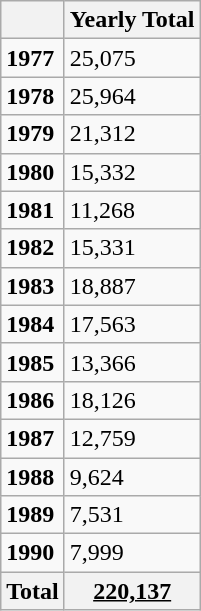<table class="wikitable">
<tr>
<th></th>
<th>Yearly Total</th>
</tr>
<tr>
<td><strong>1977</strong></td>
<td>25,075</td>
</tr>
<tr>
<td><strong>1978</strong></td>
<td>25,964</td>
</tr>
<tr>
<td><strong>1979</strong></td>
<td>21,312</td>
</tr>
<tr>
<td><strong>1980</strong></td>
<td>15,332</td>
</tr>
<tr>
<td><strong>1981</strong></td>
<td>11,268</td>
</tr>
<tr>
<td><strong>1982</strong></td>
<td>15,331</td>
</tr>
<tr>
<td><strong>1983</strong></td>
<td>18,887</td>
</tr>
<tr>
<td><strong>1984</strong></td>
<td>17,563</td>
</tr>
<tr>
<td><strong>1985</strong></td>
<td>13,366</td>
</tr>
<tr>
<td><strong>1986</strong></td>
<td>18,126</td>
</tr>
<tr>
<td><strong>1987</strong></td>
<td>12,759</td>
</tr>
<tr>
<td><strong>1988</strong></td>
<td>9,624</td>
</tr>
<tr>
<td><strong>1989</strong></td>
<td>7,531</td>
</tr>
<tr>
<td><strong>1990</strong></td>
<td>7,999</td>
</tr>
<tr>
<th><strong>Total</strong></th>
<th><strong><u>220,137</u></strong></th>
</tr>
</table>
